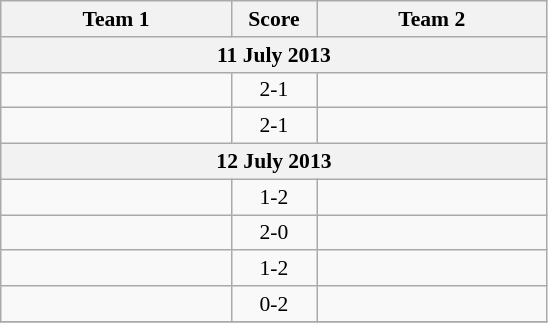<table class="wikitable" style="text-align: center; font-size:90% ">
<tr>
<th align="right" width="147">Team 1</th>
<th width="50">Score</th>
<th align="left" width="147">Team 2</th>
</tr>
<tr>
<th colspan=3>11 July 2013</th>
</tr>
<tr>
<td align=right></td>
<td align=center>2-1</td>
<td align=left><strong></strong></td>
</tr>
<tr>
<td align=right><strong></strong></td>
<td align=center>2-1</td>
<td align=left></td>
</tr>
<tr>
<th colspan=3>12 July 2013</th>
</tr>
<tr>
<td align=right></td>
<td align=center>1-2</td>
<td align=left><strong></strong></td>
</tr>
<tr>
<td align=right><strong></strong></td>
<td align=center>2-0</td>
<td align=left></td>
</tr>
<tr>
<td align=right></td>
<td align=center>1-2</td>
<td align=left><strong></strong></td>
</tr>
<tr>
<td align=right></td>
<td align=center>0-2</td>
<td align=left><strong></strong></td>
</tr>
<tr>
</tr>
</table>
